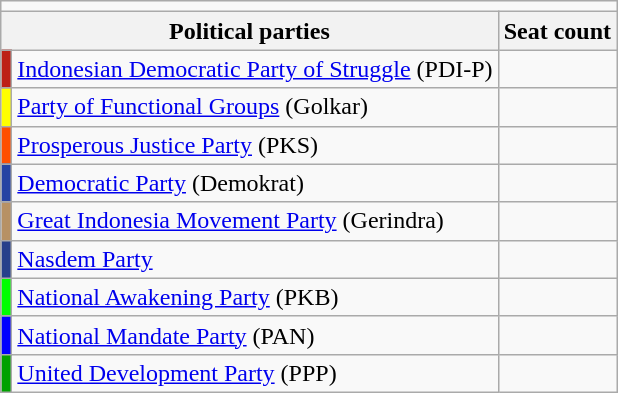<table class="wikitable">
<tr>
<td colspan="4"></td>
</tr>
<tr>
<th colspan="2">Political parties</th>
<th>Seat count</th>
</tr>
<tr>
<td bgcolor=#BD2016></td>
<td><a href='#'>Indonesian Democratic Party of Struggle</a> (PDI-P)</td>
<td></td>
</tr>
<tr>
<td bgcolor=#FFFF00></td>
<td><a href='#'>Party of Functional Groups</a> (Golkar)</td>
<td></td>
</tr>
<tr>
<td bgcolor=#FF4F00></td>
<td><a href='#'>Prosperous Justice Party</a> (PKS)</td>
<td></td>
</tr>
<tr>
<td bgcolor=#2643A3></td>
<td><a href='#'>Democratic Party</a> (Demokrat)</td>
<td></td>
</tr>
<tr>
<td bgcolor=#B79164></td>
<td><a href='#'>Great Indonesia Movement Party</a> (Gerindra)</td>
<td></td>
</tr>
<tr>
<td bgcolor=#27408B></td>
<td><a href='#'>Nasdem Party</a></td>
<td></td>
</tr>
<tr>
<td bgcolor=#00FF00></td>
<td><a href='#'>National Awakening Party</a> (PKB)</td>
<td></td>
</tr>
<tr>
<td bgcolor=#0000FF></td>
<td><a href='#'>National Mandate Party</a> (PAN)</td>
<td></td>
</tr>
<tr>
<td bgcolor=#00A100></td>
<td><a href='#'>United Development Party</a> (PPP)</td>
<td></td>
</tr>
</table>
